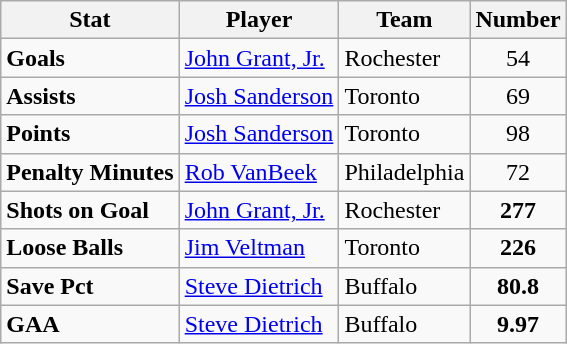<table class="wikitable">
<tr>
<th>Stat</th>
<th>Player</th>
<th>Team</th>
<th>Number</th>
</tr>
<tr>
<td><strong>Goals</strong></td>
<td><a href='#'>John Grant, Jr.</a></td>
<td>Rochester</td>
<td align="center">54</td>
</tr>
<tr>
<td><strong>Assists</strong></td>
<td><a href='#'>Josh Sanderson</a></td>
<td>Toronto</td>
<td align="center">69</td>
</tr>
<tr>
<td><strong>Points</strong></td>
<td><a href='#'>Josh Sanderson</a></td>
<td>Toronto</td>
<td align="center">98</td>
</tr>
<tr>
<td><strong>Penalty Minutes</strong></td>
<td><a href='#'>Rob VanBeek</a></td>
<td>Philadelphia</td>
<td align="center">72</td>
</tr>
<tr>
<td><strong>Shots on Goal</strong></td>
<td><a href='#'>John Grant, Jr.</a></td>
<td>Rochester</td>
<td align="center"><strong>277</strong></td>
</tr>
<tr>
<td><strong>Loose Balls</strong></td>
<td><a href='#'>Jim Veltman</a></td>
<td>Toronto</td>
<td align="center"><strong>226</strong></td>
</tr>
<tr>
<td><strong>Save Pct</strong></td>
<td><a href='#'>Steve Dietrich</a></td>
<td>Buffalo</td>
<td align="center"><strong>80.8</strong></td>
</tr>
<tr>
<td><strong>GAA</strong></td>
<td><a href='#'>Steve Dietrich</a></td>
<td>Buffalo</td>
<td align="center"><strong>9.97</strong></td>
</tr>
</table>
